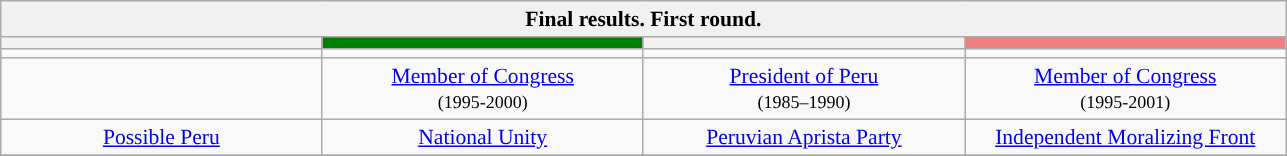<table class="wikitable" style="font-size:90%; text-align:center;">
<tr>
<td colspan="4" style="background:#f1f1f1; width:850px;"><strong>Final results. First round.</strong></td>
</tr>
<tr>
<th style="width:160px; font-size:120%; background:"><a href='#'></a></th>
<th style="width:160px; font-size:120%; background:#008000;"><a href='#'></a></th>
<th style="width:160px; font-size:120%; background:"><a href='#'></a></th>
<th style="width:160px; font-size:120%; background:#F08080;"><a href='#'></a></th>
</tr>
<tr>
<td></td>
<td></td>
<td></td>
<td></td>
</tr>
<tr>
<td></td>
<td><a href='#'>Member of Congress</a><br><small>(1995-2000)</small></td>
<td><a href='#'>President of Peru</a><br><small>(1985–1990)</small></td>
<td><a href='#'>Member of Congress</a><br><small>(1995-2001)</small></td>
</tr>
<tr>
<td><a href='#'>Possible Peru</a></td>
<td><a href='#'>National Unity</a></td>
<td><a href='#'>Peruvian Aprista Party</a></td>
<td><a href='#'>Independent Moralizing Front</a></td>
</tr>
<tr>
</tr>
</table>
